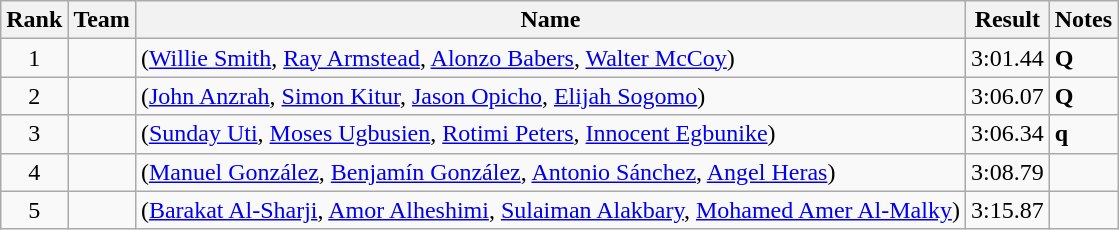<table class="sortable wikitable">
<tr>
<th>Rank</th>
<th>Team</th>
<th>Name</th>
<th>Result</th>
<th>Notes</th>
</tr>
<tr>
<td align="center">1</td>
<td></td>
<td>(<a href='#'>Willie Smith</a>, <a href='#'>Ray Armstead</a>, <a href='#'>Alonzo Babers</a>, <a href='#'>Walter McCoy</a>)</td>
<td>3:01.44</td>
<td><strong>Q</strong></td>
</tr>
<tr>
<td align="center">2</td>
<td></td>
<td>(<a href='#'>John Anzrah</a>, <a href='#'>Simon Kitur</a>, <a href='#'>Jason Opicho</a>, <a href='#'>Elijah Sogomo</a>)</td>
<td>3:06.07</td>
<td><strong>Q</strong></td>
</tr>
<tr>
<td align="center">3</td>
<td></td>
<td>(<a href='#'>Sunday Uti</a>, <a href='#'>Moses Ugbusien</a>, <a href='#'>Rotimi Peters</a>, <a href='#'>Innocent Egbunike</a>)</td>
<td>3:06.34</td>
<td><strong>q</strong></td>
</tr>
<tr>
<td align="center">4</td>
<td></td>
<td>(<a href='#'>Manuel González</a>, <a href='#'>Benjamín González</a>, <a href='#'>Antonio Sánchez</a>, <a href='#'>Angel Heras</a>)</td>
<td>3:08.79</td>
<td></td>
</tr>
<tr>
<td align="center">5</td>
<td></td>
<td>(<a href='#'>Barakat Al-Sharji</a>, <a href='#'>Amor Alheshimi</a>, <a href='#'>Sulaiman Alakbary</a>, <a href='#'>Mohamed Amer Al-Malky</a>)</td>
<td>3:15.87</td>
<td></td>
</tr>
</table>
